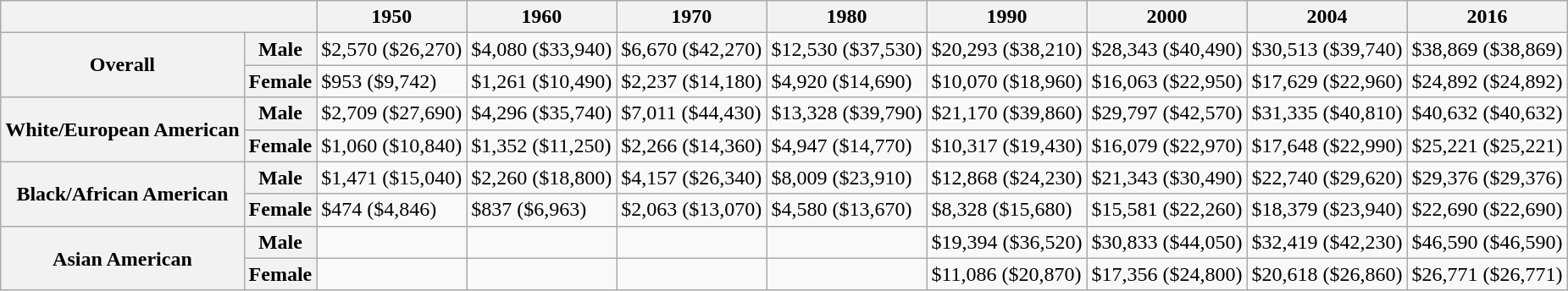<table class="wikitable sortable">
<tr>
<th colspan="2"></th>
<th>1950</th>
<th>1960</th>
<th>1970</th>
<th>1980</th>
<th>1990</th>
<th>2000</th>
<th>2004</th>
<th>2016</th>
</tr>
<tr>
<th rowspan="2">Overall</th>
<th>Male</th>
<td>$2,570 ($26,270)</td>
<td>$4,080 ($33,940)</td>
<td>$6,670 ($42,270)</td>
<td>$12,530 ($37,530)</td>
<td>$20,293 ($38,210)</td>
<td>$28,343 ($40,490)</td>
<td>$30,513 ($39,740)</td>
<td>$38,869 ($38,869)</td>
</tr>
<tr>
<th>Female</th>
<td>$953 ($9,742)</td>
<td>$1,261 ($10,490)</td>
<td>$2,237 ($14,180)</td>
<td>$4,920 ($14,690)</td>
<td>$10,070 ($18,960)</td>
<td>$16,063 ($22,950)</td>
<td>$17,629 ($22,960)</td>
<td>$24,892 ($24,892)</td>
</tr>
<tr>
<th rowspan="2">White/European American</th>
<th>Male</th>
<td>$2,709 ($27,690)</td>
<td>$4,296 ($35,740)</td>
<td>$7,011 ($44,430)</td>
<td>$13,328 ($39,790)</td>
<td>$21,170 ($39,860)</td>
<td>$29,797 ($42,570)</td>
<td>$31,335 ($40,810)</td>
<td>$40,632 ($40,632)</td>
</tr>
<tr>
<th>Female</th>
<td>$1,060 ($10,840)</td>
<td>$1,352 ($11,250)</td>
<td>$2,266 ($14,360)</td>
<td>$4,947 ($14,770)</td>
<td>$10,317 ($19,430)</td>
<td>$16,079 ($22,970)</td>
<td>$17,648 ($22,990)</td>
<td>$25,221 ($25,221)</td>
</tr>
<tr>
<th rowspan="2">Black/African American</th>
<th>Male</th>
<td>$1,471 ($15,040)</td>
<td>$2,260 ($18,800)</td>
<td>$4,157 ($26,340)</td>
<td>$8,009 ($23,910)</td>
<td>$12,868 ($24,230)</td>
<td>$21,343 ($30,490)</td>
<td>$22,740 ($29,620)</td>
<td>$29,376 ($29,376)</td>
</tr>
<tr>
<th>Female</th>
<td>$474 ($4,846)</td>
<td>$837 ($6,963)</td>
<td>$2,063 ($13,070)</td>
<td>$4,580 ($13,670)</td>
<td>$8,328 ($15,680)</td>
<td>$15,581 ($22,260)</td>
<td>$18,379 ($23,940)</td>
<td>$22,690 ($22,690)</td>
</tr>
<tr>
<th rowspan="2">Asian American</th>
<th>Male</th>
<td></td>
<td></td>
<td></td>
<td></td>
<td>$19,394 ($36,520)</td>
<td>$30,833 ($44,050)</td>
<td>$32,419 ($42,230)</td>
<td>$46,590 ($46,590)</td>
</tr>
<tr>
<th>Female</th>
<td></td>
<td></td>
<td></td>
<td></td>
<td>$11,086 ($20,870)</td>
<td>$17,356 ($24,800)</td>
<td>$20,618 ($26,860)</td>
<td>$26,771 ($26,771)</td>
</tr>
</table>
